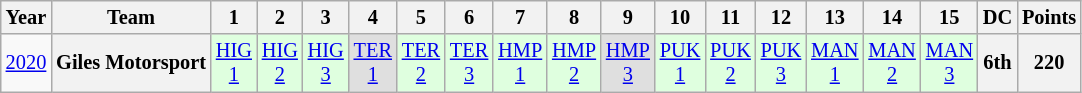<table class="wikitable" style="text-align:center; font-size:85%">
<tr>
<th>Year</th>
<th>Team</th>
<th>1</th>
<th>2</th>
<th>3</th>
<th>4</th>
<th>5</th>
<th>6</th>
<th>7</th>
<th>8</th>
<th>9</th>
<th>10</th>
<th>11</th>
<th>12</th>
<th>13</th>
<th>14</th>
<th>15</th>
<th>DC</th>
<th>Points</th>
</tr>
<tr>
<td><a href='#'>2020</a></td>
<th>Giles Motorsport</th>
<td style="background:#DFFFDF;"><a href='#'>HIG<br>1</a><br></td>
<td style="background:#DFFFDF;"><a href='#'>HIG<br>2</a><br></td>
<td style="background:#DFFFDF;"><a href='#'>HIG<br>3</a><br></td>
<td style="background:#DFDFDF;"><a href='#'>TER<br>1</a><br></td>
<td style="background:#DFFFDF;"><a href='#'>TER<br>2</a><br></td>
<td style="background:#DFFFDF;"><a href='#'>TER<br>3</a><br></td>
<td style="background:#DFFFDF;"><a href='#'>HMP<br>1</a><br></td>
<td style="background:#DFFFDF;"><a href='#'>HMP<br>2</a><br></td>
<td style="background:#DFDFDF;"><a href='#'>HMP<br>3</a><br></td>
<td style="background:#DFFFDF;"><a href='#'>PUK<br>1</a><br></td>
<td style="background:#DFFFDF;"><a href='#'>PUK<br>2</a><br></td>
<td style="background:#DFFFDF;"><a href='#'>PUK<br>3</a><br></td>
<td style="background:#DFFFDF;"><a href='#'>MAN<br>1</a><br></td>
<td style="background:#DFFFDF;"><a href='#'>MAN<br>2</a><br></td>
<td style="background:#DFFFDF;"><a href='#'>MAN<br>3</a><br></td>
<th>6th</th>
<th>220</th>
</tr>
</table>
